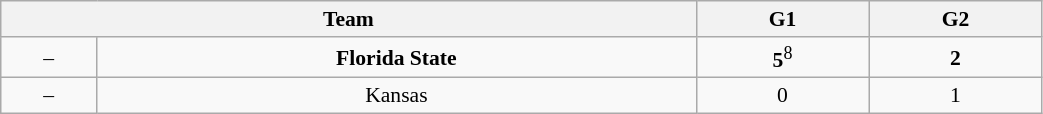<table class="wikitable" style="font-size:90%; width: 55%; text-align: center">
<tr>
<th colspan=2>Team</th>
<th>G1</th>
<th>G2</th>
</tr>
<tr>
<td>–</td>
<td><strong>Florida State</strong></td>
<td><strong>5</strong><sup>8</sup></td>
<td><strong>2</strong></td>
</tr>
<tr>
<td>–</td>
<td>Kansas</td>
<td>0</td>
<td>1</td>
</tr>
</table>
